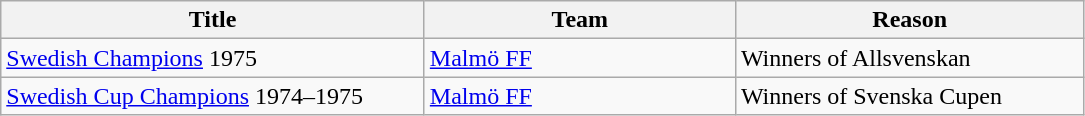<table class="wikitable" style="text-align: left;">
<tr>
<th style="width: 275px;">Title</th>
<th style="width: 200px;">Team</th>
<th style="width: 225px;">Reason</th>
</tr>
<tr>
<td><a href='#'>Swedish Champions</a> 1975</td>
<td><a href='#'>Malmö FF</a></td>
<td>Winners of Allsvenskan</td>
</tr>
<tr>
<td><a href='#'>Swedish Cup Champions</a> 1974–1975</td>
<td><a href='#'>Malmö FF</a></td>
<td>Winners of Svenska Cupen</td>
</tr>
</table>
